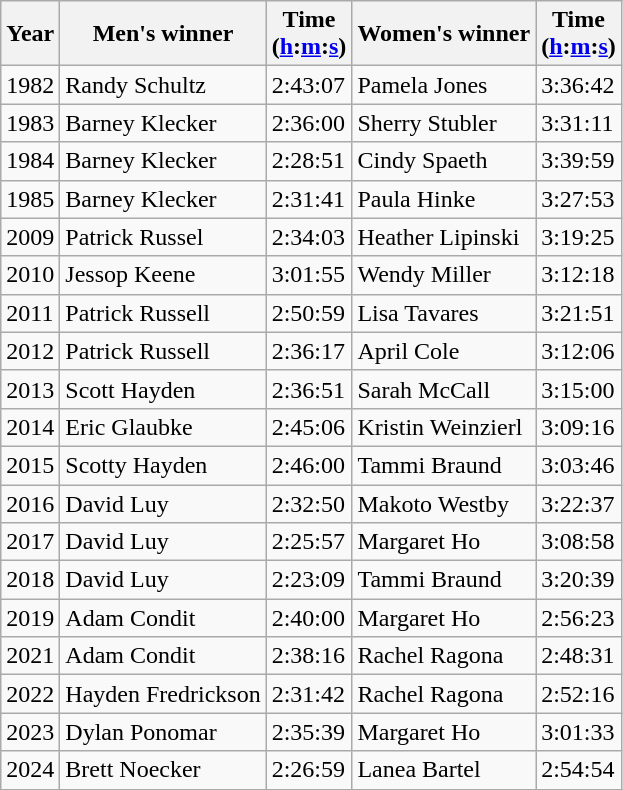<table class="wikitable sortable plainrowheaders">
<tr>
<th scope="col">Year</th>
<th scope="col">Men's winner</th>
<th scope="col">Time<br>(<a href='#'>h</a>:<a href='#'>m</a>:<a href='#'>s</a>)</th>
<th scope="col">Women's winner</th>
<th scope="col">Time<br>(<a href='#'>h</a>:<a href='#'>m</a>:<a href='#'>s</a>)</th>
</tr>
<tr>
<td>1982</td>
<td data-sort-value="Schulz">Randy Schultz</td>
<td>2:43:07</td>
<td data-sort-value="Jones">Pamela Jones</td>
<td>3:36:42</td>
</tr>
<tr>
<td>1983</td>
<td data-sort-value="Klecker">Barney Klecker</td>
<td>2:36:00</td>
<td data-sort-value="Stubler">Sherry Stubler</td>
<td>3:31:11</td>
</tr>
<tr>
<td>1984</td>
<td data-sort-value="Klecker">Barney Klecker</td>
<td>2:28:51</td>
<td data-sort-value="Spaeth">Cindy Spaeth</td>
<td>3:39:59</td>
</tr>
<tr>
<td>1985</td>
<td data-sort-value="Klecker">Barney Klecker</td>
<td>2:31:41</td>
<td data-sort-value="Hinke">Paula Hinke</td>
<td>3:27:53</td>
</tr>
<tr>
<td>2009</td>
<td data-sort-value="Russel">Patrick Russel</td>
<td>2:34:03</td>
<td data-sort-value="Lipinski">Heather Lipinski</td>
<td>3:19:25</td>
</tr>
<tr>
<td>2010</td>
<td data-sort-value="Keene">Jessop Keene</td>
<td>3:01:55</td>
<td data-sort-value="Miller">Wendy Miller</td>
<td>3:12:18</td>
</tr>
<tr>
<td>2011</td>
<td data-sort-value="Russell">Patrick Russell</td>
<td>2:50:59</td>
<td data-sort-value="Tavares">Lisa Tavares</td>
<td>3:21:51</td>
</tr>
<tr>
<td>2012</td>
<td data-sort-value="Russell">Patrick Russell</td>
<td>2:36:17</td>
<td data-sort-value="Cole">April Cole</td>
<td>3:12:06</td>
</tr>
<tr>
<td>2013</td>
<td data-sort-value="Hayden">Scott Hayden</td>
<td>2:36:51</td>
<td data-sort-value="McCall">Sarah McCall</td>
<td>3:15:00</td>
</tr>
<tr>
<td>2014</td>
<td data-sort-value="Glaubke">Eric Glaubke</td>
<td>2:45:06</td>
<td data-sort-value="Weinzierl">Kristin Weinzierl</td>
<td>3:09:16</td>
</tr>
<tr>
<td>2015</td>
<td data-sort-value="Hayden">Scotty Hayden</td>
<td>2:46:00</td>
<td data-sort-value="Braund">Tammi Braund</td>
<td>3:03:46</td>
</tr>
<tr>
<td>2016</td>
<td data-sort-value="Luy">David Luy</td>
<td>2:32:50</td>
<td data-sort-value="Westby">Makoto Westby</td>
<td>3:22:37</td>
</tr>
<tr>
<td>2017</td>
<td data-sort-value="Luy">David Luy</td>
<td>2:25:57</td>
<td data-sort-value="Ho">Margaret Ho</td>
<td>3:08:58</td>
</tr>
<tr>
<td>2018</td>
<td data-sort-value="Luy">David Luy</td>
<td>2:23:09</td>
<td data-sort-value="Braund">Tammi Braund</td>
<td>3:20:39</td>
</tr>
<tr>
<td>2019</td>
<td data-sort-value="Condit">Adam Condit</td>
<td>2:40:00</td>
<td data-sort-value="Ho">Margaret Ho</td>
<td>2:56:23</td>
</tr>
<tr>
<td>2021</td>
<td data-sort-value="Condit">Adam Condit</td>
<td>2:38:16</td>
<td data-sort-value="Ragona">Rachel Ragona</td>
<td>2:48:31</td>
</tr>
<tr>
<td>2022</td>
<td data-sort-value="Fredrickson">Hayden Fredrickson</td>
<td>2:31:42</td>
<td data-sort-value="Ragona">Rachel Ragona</td>
<td>2:52:16</td>
</tr>
<tr>
<td>2023</td>
<td data-sort-value="Ponomar">Dylan Ponomar</td>
<td>2:35:39</td>
<td data-sort-value="Ho">Margaret Ho</td>
<td>3:01:33</td>
</tr>
<tr>
<td>2024</td>
<td data-sort-value="Noecker">Brett Noecker</td>
<td>2:26:59</td>
<td data-sort-value="Bartel">Lanea Bartel</td>
<td>2:54:54</td>
</tr>
<tr>
</tr>
</table>
